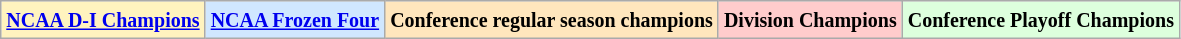<table class="wikitable">
<tr>
<td bgcolor="#FFF3BF"><small><strong><a href='#'>NCAA D-I Champions</a> </strong></small></td>
<td bgcolor="#D0E7FF"><small><strong><a href='#'>NCAA Frozen Four</a></strong></small></td>
<td bgcolor="#FFE6BD"><small><strong>Conference regular season champions</strong></small></td>
<td bgcolor="#FFCCCC"><small><strong>Division Champions</strong></small></td>
<td bgcolor="#ddffdd"><small><strong>Conference Playoff Champions</strong></small></td>
</tr>
</table>
